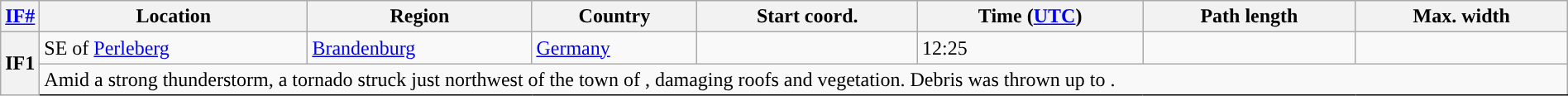<table class="wikitable sortable" style="width:100%;">
<tr>
<th scope="col" width="2%" align="center"><a href='#'>IF#</a></th>
<th scope="col" align="center" class="unsortable">Location</th>
<th scope="col" align="center" class="unsortable">Region</th>
<th scope="col" align="center">Country</th>
<th scope="col" align="center">Start coord.</th>
<th scope="col" align="center">Time (<a href='#'>UTC</a>)</th>
<th scope="col" align="center">Path length</th>
<th scope="col" align="center">Max. width</th>
</tr>
<tr>
<th scope="row" rowspan="2" style="background-color:#">IF1</th>
<td>SE of <a href='#'>Perleberg</a></td>
<td><a href='#'>Brandenburg</a></td>
<td><a href='#'>Germany</a></td>
<td></td>
<td>12:25</td>
<td></td>
<td></td>
</tr>
<tr class="expand-child">
<td colspan="8" style=" border-bottom: 1px solid black;">Amid a strong thunderstorm, a tornado struck just northwest of the town of , damaging roofs and vegetation. Debris was thrown up to .</td>
</tr>
</table>
